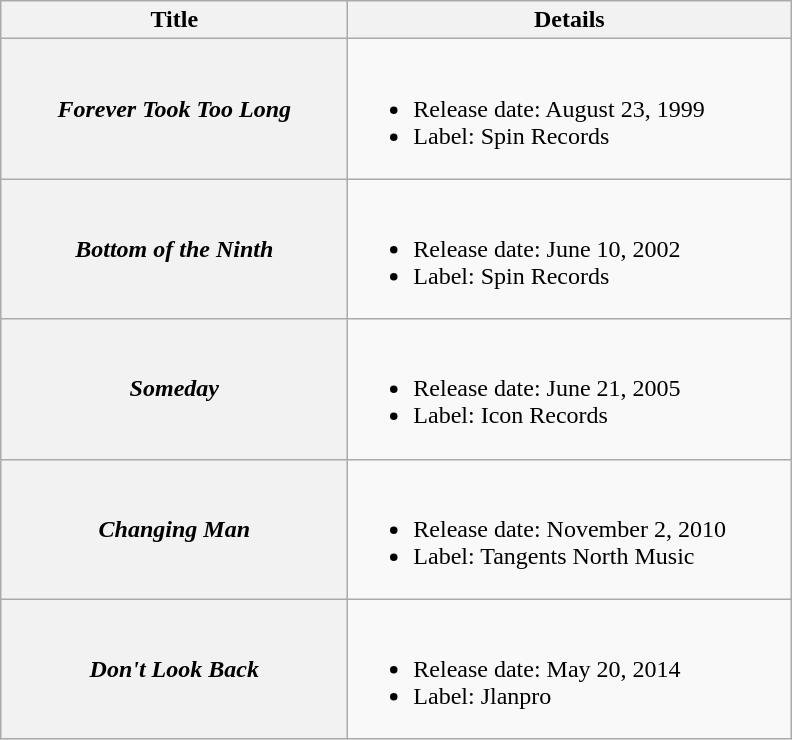<table class="wikitable plainrowheaders">
<tr>
<th style="width:14em;">Title</th>
<th style="width:18em;">Details</th>
</tr>
<tr>
<th scope="row"><em>Forever Took Too Long</em></th>
<td><br><ul><li>Release date: August 23, 1999</li><li>Label: Spin Records</li></ul></td>
</tr>
<tr>
<th scope="row"><em>Bottom of the Ninth</em></th>
<td><br><ul><li>Release date: June 10, 2002</li><li>Label: Spin Records</li></ul></td>
</tr>
<tr>
<th scope="row"><em>Someday</em></th>
<td><br><ul><li>Release date: June 21, 2005</li><li>Label: Icon Records</li></ul></td>
</tr>
<tr>
<th scope="row"><em>Changing Man</em></th>
<td><br><ul><li>Release date: November 2, 2010</li><li>Label: Tangents North Music</li></ul></td>
</tr>
<tr>
<th scope="row"><em>Don't Look Back</em></th>
<td><br><ul><li>Release date: May 20, 2014</li><li>Label: Jlanpro</li></ul></td>
</tr>
</table>
